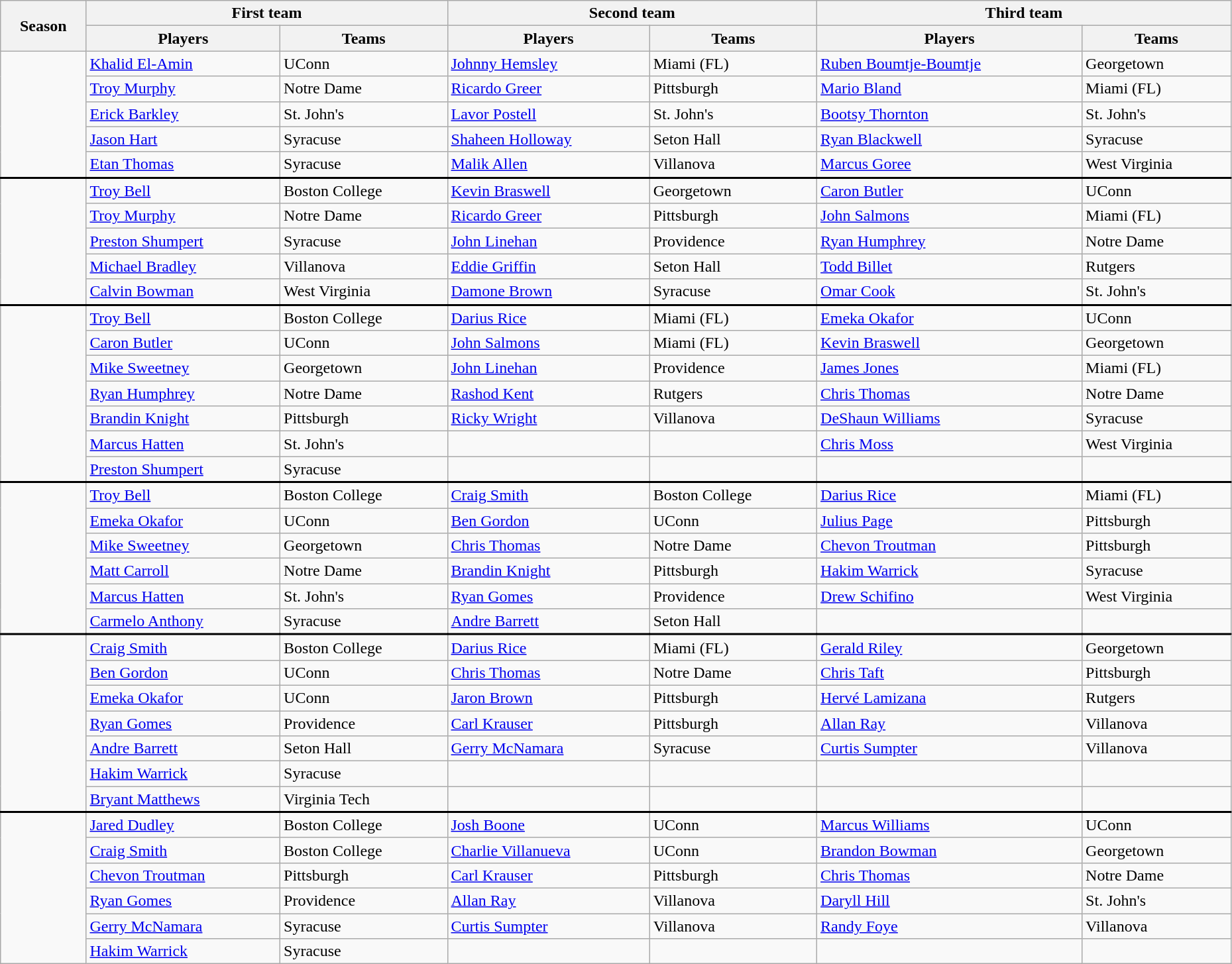<table class="wikitable" style="width:98%">
<tr>
<th rowspan=2>Season</th>
<th colspan=2>First team</th>
<th colspan=2>Second team</th>
<th colspan=2>Third team</th>
</tr>
<tr>
<th>Players</th>
<th>Teams</th>
<th>Players</th>
<th>Teams</th>
<th>Players</th>
<th>Teams</th>
</tr>
<tr>
<td rowspan=5></td>
<td><a href='#'>Khalid El-Amin</a></td>
<td>UConn</td>
<td><a href='#'>Johnny Hemsley</a></td>
<td>Miami (FL)</td>
<td><a href='#'>Ruben Boumtje-Boumtje</a></td>
<td>Georgetown</td>
</tr>
<tr>
<td><a href='#'>Troy Murphy</a></td>
<td>Notre Dame</td>
<td><a href='#'>Ricardo Greer</a></td>
<td>Pittsburgh</td>
<td><a href='#'>Mario Bland</a></td>
<td>Miami (FL)</td>
</tr>
<tr>
<td><a href='#'>Erick Barkley</a></td>
<td>St. John's</td>
<td><a href='#'>Lavor Postell</a></td>
<td>St. John's</td>
<td><a href='#'>Bootsy Thornton</a></td>
<td>St. John's</td>
</tr>
<tr>
<td><a href='#'>Jason Hart</a></td>
<td>Syracuse</td>
<td><a href='#'>Shaheen Holloway</a></td>
<td>Seton Hall</td>
<td><a href='#'>Ryan Blackwell</a></td>
<td>Syracuse</td>
</tr>
<tr>
<td><a href='#'>Etan Thomas</a></td>
<td>Syracuse</td>
<td><a href='#'>Malik Allen</a></td>
<td>Villanova</td>
<td><a href='#'>Marcus Goree</a></td>
<td>West Virginia</td>
</tr>
<tr style="border-top:2px solid black">
<td rowspan=5></td>
<td><a href='#'>Troy Bell</a></td>
<td>Boston College</td>
<td><a href='#'>Kevin Braswell</a></td>
<td>Georgetown</td>
<td><a href='#'>Caron Butler</a></td>
<td>UConn</td>
</tr>
<tr>
<td><a href='#'>Troy Murphy</a></td>
<td>Notre Dame</td>
<td><a href='#'>Ricardo Greer</a></td>
<td>Pittsburgh</td>
<td><a href='#'>John Salmons</a></td>
<td>Miami (FL)</td>
</tr>
<tr>
<td><a href='#'>Preston Shumpert</a></td>
<td>Syracuse</td>
<td><a href='#'>John Linehan</a></td>
<td>Providence</td>
<td><a href='#'>Ryan Humphrey</a></td>
<td>Notre Dame</td>
</tr>
<tr>
<td><a href='#'>Michael Bradley</a></td>
<td>Villanova</td>
<td><a href='#'>Eddie Griffin</a></td>
<td>Seton Hall</td>
<td><a href='#'>Todd Billet</a></td>
<td>Rutgers</td>
</tr>
<tr>
<td><a href='#'>Calvin Bowman</a></td>
<td>West Virginia</td>
<td><a href='#'>Damone Brown</a></td>
<td>Syracuse</td>
<td><a href='#'>Omar Cook</a></td>
<td>St. John's</td>
</tr>
<tr style="border-top:2px solid black">
<td rowspan=7></td>
<td><a href='#'>Troy Bell</a></td>
<td>Boston College</td>
<td><a href='#'>Darius Rice</a></td>
<td>Miami (FL)</td>
<td><a href='#'>Emeka Okafor</a></td>
<td>UConn</td>
</tr>
<tr>
<td><a href='#'>Caron Butler</a></td>
<td>UConn</td>
<td><a href='#'>John Salmons</a></td>
<td>Miami (FL)</td>
<td><a href='#'>Kevin Braswell</a></td>
<td>Georgetown</td>
</tr>
<tr>
<td><a href='#'>Mike Sweetney</a></td>
<td>Georgetown</td>
<td><a href='#'>John Linehan</a></td>
<td>Providence</td>
<td><a href='#'>James Jones</a></td>
<td>Miami (FL)</td>
</tr>
<tr>
<td><a href='#'>Ryan Humphrey</a></td>
<td>Notre Dame</td>
<td><a href='#'>Rashod Kent</a></td>
<td>Rutgers</td>
<td><a href='#'>Chris Thomas</a></td>
<td>Notre Dame</td>
</tr>
<tr>
<td><a href='#'>Brandin Knight</a></td>
<td>Pittsburgh</td>
<td><a href='#'>Ricky Wright</a></td>
<td>Villanova</td>
<td><a href='#'>DeShaun Williams</a></td>
<td>Syracuse</td>
</tr>
<tr>
<td><a href='#'>Marcus Hatten</a></td>
<td>St. John's</td>
<td></td>
<td></td>
<td><a href='#'>Chris Moss</a></td>
<td>West Virginia</td>
</tr>
<tr>
<td><a href='#'>Preston Shumpert</a></td>
<td>Syracuse</td>
<td></td>
<td></td>
<td></td>
<td></td>
</tr>
<tr style="border-top:2px solid black">
<td rowspan=6></td>
<td><a href='#'>Troy Bell</a></td>
<td>Boston College</td>
<td><a href='#'>Craig Smith</a></td>
<td>Boston College</td>
<td><a href='#'>Darius Rice</a></td>
<td>Miami (FL)</td>
</tr>
<tr>
<td><a href='#'>Emeka Okafor</a></td>
<td>UConn</td>
<td><a href='#'>Ben Gordon</a></td>
<td>UConn</td>
<td><a href='#'>Julius Page</a></td>
<td>Pittsburgh</td>
</tr>
<tr>
<td><a href='#'>Mike Sweetney</a></td>
<td>Georgetown</td>
<td><a href='#'>Chris Thomas</a></td>
<td>Notre Dame</td>
<td><a href='#'>Chevon Troutman</a></td>
<td>Pittsburgh</td>
</tr>
<tr>
<td><a href='#'>Matt Carroll</a></td>
<td>Notre Dame</td>
<td><a href='#'>Brandin Knight</a></td>
<td>Pittsburgh</td>
<td><a href='#'>Hakim Warrick</a></td>
<td>Syracuse</td>
</tr>
<tr>
<td><a href='#'>Marcus Hatten</a></td>
<td>St. John's</td>
<td><a href='#'>Ryan Gomes</a></td>
<td>Providence</td>
<td><a href='#'>Drew Schifino</a></td>
<td>West Virginia</td>
</tr>
<tr>
<td><a href='#'>Carmelo Anthony</a></td>
<td>Syracuse</td>
<td><a href='#'>Andre Barrett</a></td>
<td>Seton Hall</td>
<td></td>
<td></td>
</tr>
<tr style="border-top:2px solid black">
<td rowspan=7></td>
<td><a href='#'>Craig Smith</a></td>
<td>Boston College</td>
<td><a href='#'>Darius Rice</a></td>
<td>Miami (FL)</td>
<td><a href='#'>Gerald Riley</a></td>
<td>Georgetown</td>
</tr>
<tr>
<td><a href='#'>Ben Gordon</a></td>
<td>UConn</td>
<td><a href='#'>Chris Thomas</a></td>
<td>Notre Dame</td>
<td><a href='#'>Chris Taft</a></td>
<td>Pittsburgh</td>
</tr>
<tr>
<td><a href='#'>Emeka Okafor</a></td>
<td>UConn</td>
<td><a href='#'>Jaron Brown</a></td>
<td>Pittsburgh</td>
<td><a href='#'>Hervé Lamizana</a></td>
<td>Rutgers</td>
</tr>
<tr>
<td><a href='#'>Ryan Gomes</a></td>
<td>Providence</td>
<td><a href='#'>Carl Krauser</a></td>
<td>Pittsburgh</td>
<td><a href='#'>Allan Ray</a></td>
<td>Villanova</td>
</tr>
<tr>
<td><a href='#'>Andre Barrett</a></td>
<td>Seton Hall</td>
<td><a href='#'>Gerry McNamara</a></td>
<td>Syracuse</td>
<td><a href='#'>Curtis Sumpter</a></td>
<td>Villanova</td>
</tr>
<tr>
<td><a href='#'>Hakim Warrick</a></td>
<td>Syracuse</td>
<td></td>
<td></td>
<td></td>
<td></td>
</tr>
<tr>
<td><a href='#'>Bryant Matthews</a></td>
<td>Virginia Tech</td>
<td></td>
<td></td>
<td></td>
<td></td>
</tr>
<tr style="border-top:2px solid black">
<td rowspan=6></td>
<td><a href='#'>Jared Dudley</a></td>
<td>Boston College</td>
<td><a href='#'>Josh Boone</a></td>
<td>UConn</td>
<td><a href='#'>Marcus Williams</a></td>
<td>UConn</td>
</tr>
<tr>
<td><a href='#'>Craig Smith</a></td>
<td>Boston College</td>
<td><a href='#'>Charlie Villanueva</a></td>
<td>UConn</td>
<td><a href='#'>Brandon Bowman</a></td>
<td>Georgetown</td>
</tr>
<tr>
<td><a href='#'>Chevon Troutman</a></td>
<td>Pittsburgh</td>
<td><a href='#'>Carl Krauser</a></td>
<td>Pittsburgh</td>
<td><a href='#'>Chris Thomas</a></td>
<td>Notre Dame</td>
</tr>
<tr>
<td><a href='#'>Ryan Gomes</a></td>
<td>Providence</td>
<td><a href='#'>Allan Ray</a></td>
<td>Villanova</td>
<td><a href='#'>Daryll Hill</a></td>
<td>St. John's</td>
</tr>
<tr>
<td><a href='#'>Gerry McNamara</a></td>
<td>Syracuse</td>
<td><a href='#'>Curtis Sumpter</a></td>
<td>Villanova</td>
<td><a href='#'>Randy Foye</a></td>
<td>Villanova</td>
</tr>
<tr>
<td><a href='#'>Hakim Warrick</a></td>
<td>Syracuse</td>
<td></td>
<td></td>
<td></td>
<td></td>
</tr>
</table>
